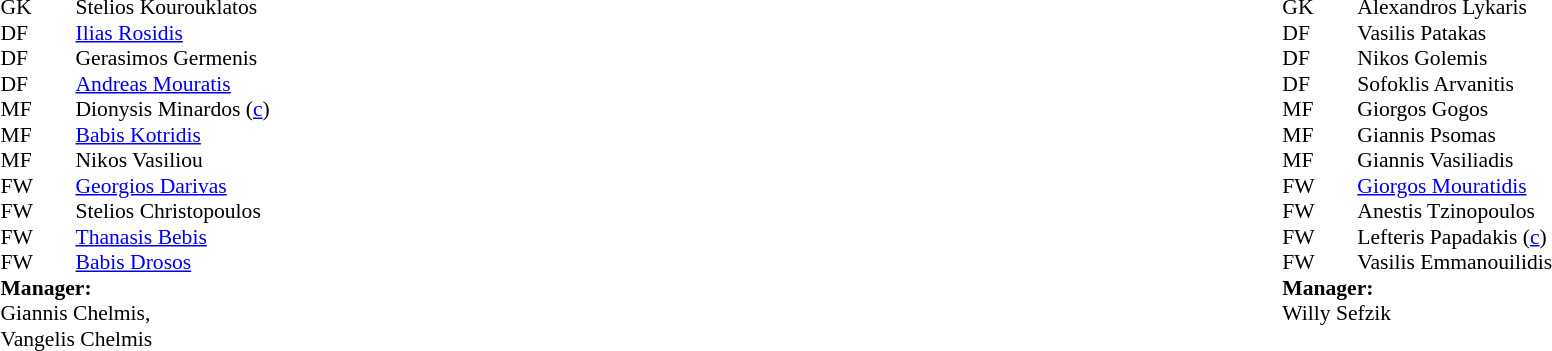<table width="100%">
<tr>
<td valign="top" width="50%"><br><table style="font-size: 90%" cellspacing="0" cellpadding="0">
<tr>
<th width="25"></th>
<th width="25"></th>
</tr>
<tr>
<td>GK</td>
<td></td>
<td> Stelios Kourouklatos</td>
</tr>
<tr>
<td>DF</td>
<td></td>
<td> <a href='#'>Ilias Rosidis</a></td>
</tr>
<tr>
<td>DF</td>
<td></td>
<td> Gerasimos Germenis</td>
</tr>
<tr>
<td>DF</td>
<td></td>
<td> <a href='#'>Andreas Mouratis</a></td>
</tr>
<tr>
<td>MF</td>
<td></td>
<td> Dionysis Minardos (<a href='#'>c</a>)</td>
</tr>
<tr>
<td>MF</td>
<td></td>
<td> <a href='#'>Babis Kotridis</a></td>
</tr>
<tr>
<td>MF</td>
<td></td>
<td> Nikos Vasiliou</td>
</tr>
<tr>
<td>FW</td>
<td></td>
<td> <a href='#'>Georgios Darivas</a></td>
</tr>
<tr>
<td>FW</td>
<td></td>
<td> Stelios Christopoulos</td>
</tr>
<tr>
<td>FW</td>
<td></td>
<td> <a href='#'>Thanasis Bebis</a></td>
</tr>
<tr>
<td>FW</td>
<td></td>
<td> <a href='#'>Babis Drosos</a></td>
</tr>
<tr>
<td colspan=4><strong>Manager:</strong></td>
</tr>
<tr>
<td colspan="4"> Giannis Chelmis,<br> Vangelis Chelmis</td>
</tr>
</table>
</td>
<td valign="top" width="50%"><br><table style="font-size: 90%" cellspacing="0" cellpadding="0" align="center">
<tr>
<th width="25"></th>
<th width="25"></th>
</tr>
<tr>
<td>GK</td>
<td></td>
<td> Alexandros Lykaris</td>
</tr>
<tr>
<td>DF</td>
<td></td>
<td> Vasilis Patakas</td>
</tr>
<tr>
<td>DF</td>
<td></td>
<td> Nikos Golemis</td>
</tr>
<tr>
<td>DF</td>
<td></td>
<td> Sofoklis Arvanitis</td>
</tr>
<tr>
<td>MF</td>
<td></td>
<td> Giorgos Gogos</td>
</tr>
<tr>
<td>MF</td>
<td></td>
<td> Giannis Psomas</td>
</tr>
<tr>
<td>MF</td>
<td></td>
<td> Giannis Vasiliadis</td>
</tr>
<tr>
<td>FW</td>
<td></td>
<td> <a href='#'>Giorgos Mouratidis</a></td>
</tr>
<tr>
<td>FW</td>
<td></td>
<td> Anestis Tzinopoulos</td>
</tr>
<tr>
<td>FW</td>
<td></td>
<td> Lefteris Papadakis (<a href='#'>c</a>)</td>
</tr>
<tr>
<td>FW</td>
<td></td>
<td> Vasilis Emmanouilidis</td>
</tr>
<tr>
<td colspan=4><strong>Manager:</strong></td>
</tr>
<tr>
<td colspan="4"> Willy Sefzik</td>
</tr>
</table>
</td>
</tr>
</table>
